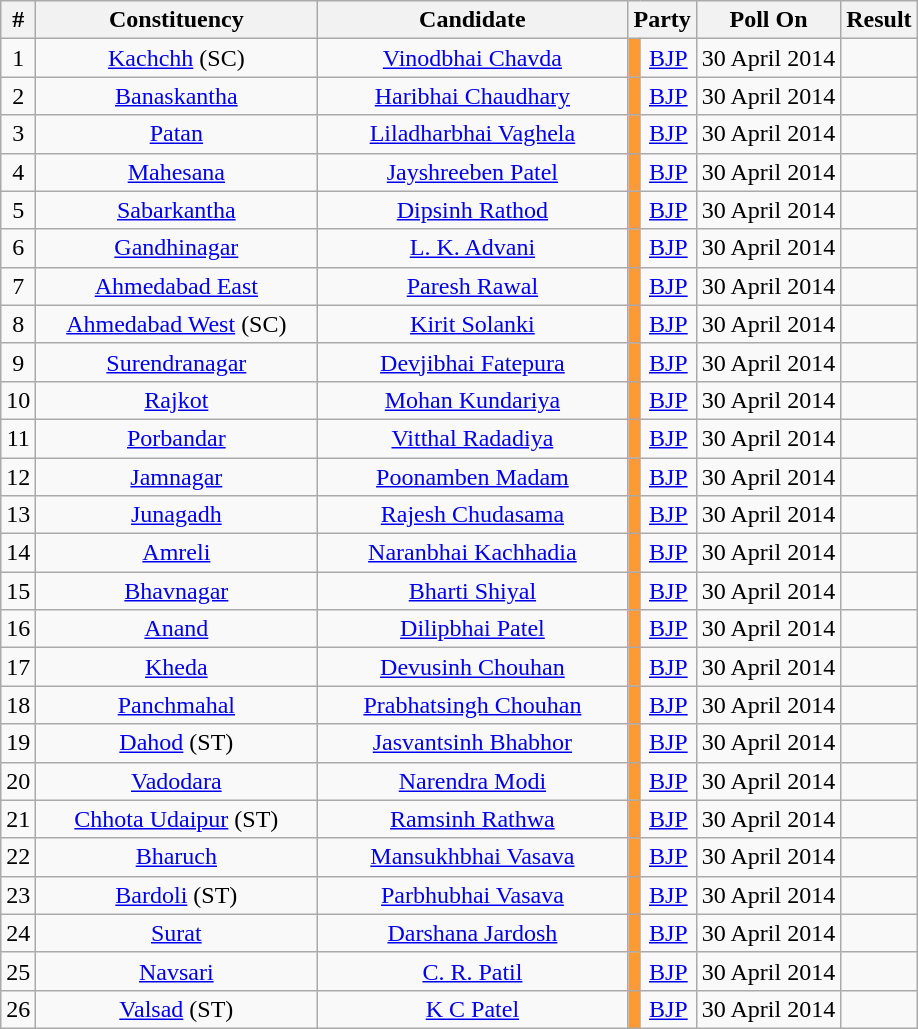<table class="wikitable sortable" style="text-align:center;">
<tr>
<th>#</th>
<th style="width:180px;">Constituency</th>
<th style="width:200px;">Candidate</th>
<th colspan="2">Party</th>
<th>Poll On</th>
<th>Result</th>
</tr>
<tr>
<td style="text-align:center;">1</td>
<td><a href='#'>Kachchh</a> (SC)</td>
<td><a href='#'>Vinodbhai Chavda</a></td>
<td bgcolor=#FF9933></td>
<td><a href='#'>BJP</a></td>
<td>30 April 2014</td>
<td></td>
</tr>
<tr>
<td style="text-align:center;">2</td>
<td><a href='#'>Banaskantha</a></td>
<td><a href='#'>Haribhai Chaudhary</a></td>
<td bgcolor=#FF9933></td>
<td><a href='#'>BJP</a></td>
<td>30 April 2014</td>
<td></td>
</tr>
<tr>
<td style="text-align:center;">3</td>
<td><a href='#'>Patan</a></td>
<td><a href='#'>Liladharbhai Vaghela</a></td>
<td bgcolor=#FF9933></td>
<td><a href='#'>BJP</a></td>
<td>30 April 2014</td>
<td></td>
</tr>
<tr>
<td style="text-align:center;">4</td>
<td><a href='#'>Mahesana</a></td>
<td><a href='#'>Jayshreeben Patel</a></td>
<td bgcolor=#FF9933></td>
<td><a href='#'>BJP</a></td>
<td>30 April 2014</td>
<td></td>
</tr>
<tr>
<td style="text-align:center;">5</td>
<td><a href='#'>Sabarkantha</a></td>
<td><a href='#'>Dipsinh Rathod</a></td>
<td bgcolor=#FF9933></td>
<td><a href='#'>BJP</a></td>
<td>30 April 2014</td>
<td></td>
</tr>
<tr>
<td style="text-align:center;">6</td>
<td><a href='#'>Gandhinagar</a></td>
<td><a href='#'>L. K. Advani</a></td>
<td bgcolor=#FF9933></td>
<td><a href='#'>BJP</a></td>
<td>30 April 2014</td>
<td></td>
</tr>
<tr>
<td style="text-align:center;">7</td>
<td><a href='#'>Ahmedabad East</a></td>
<td><a href='#'>Paresh Rawal</a></td>
<td bgcolor=#FF9933></td>
<td><a href='#'>BJP</a></td>
<td>30 April 2014</td>
<td></td>
</tr>
<tr>
<td style="text-align:center;">8</td>
<td><a href='#'>Ahmedabad West</a> (SC)</td>
<td><a href='#'>Kirit Solanki</a></td>
<td bgcolor=#FF9933></td>
<td><a href='#'>BJP</a></td>
<td>30 April 2014</td>
<td></td>
</tr>
<tr>
<td style="text-align:center;">9</td>
<td><a href='#'>Surendranagar</a></td>
<td><a href='#'>Devjibhai Fatepura</a></td>
<td bgcolor=#FF9933></td>
<td><a href='#'>BJP</a></td>
<td>30 April 2014</td>
<td></td>
</tr>
<tr>
<td style="text-align:center;">10</td>
<td><a href='#'>Rajkot</a></td>
<td><a href='#'>Mohan Kundariya</a></td>
<td bgcolor=#FF9933></td>
<td><a href='#'>BJP</a></td>
<td>30 April 2014</td>
<td></td>
</tr>
<tr>
<td style="text-align:center;">11</td>
<td><a href='#'>Porbandar</a></td>
<td><a href='#'>Vitthal Radadiya</a></td>
<td bgcolor=#FF9933></td>
<td><a href='#'>BJP</a></td>
<td>30 April 2014</td>
<td></td>
</tr>
<tr>
<td style="text-align:center;">12</td>
<td><a href='#'>Jamnagar</a></td>
<td><a href='#'>Poonamben Madam</a></td>
<td bgcolor=#FF9933></td>
<td><a href='#'>BJP</a></td>
<td>30 April 2014</td>
<td></td>
</tr>
<tr>
<td style="text-align:center;">13</td>
<td><a href='#'>Junagadh</a></td>
<td><a href='#'>Rajesh Chudasama</a></td>
<td bgcolor=#FF9933></td>
<td><a href='#'>BJP</a></td>
<td>30 April 2014</td>
<td></td>
</tr>
<tr>
<td style="text-align:center;">14</td>
<td><a href='#'>Amreli</a></td>
<td><a href='#'>Naranbhai Kachhadia</a></td>
<td bgcolor=#FF9933></td>
<td><a href='#'>BJP</a></td>
<td>30 April 2014</td>
<td></td>
</tr>
<tr>
<td style="text-align:center;">15</td>
<td><a href='#'>Bhavnagar</a></td>
<td><a href='#'>Bharti Shiyal</a></td>
<td bgcolor=#FF9933></td>
<td><a href='#'>BJP</a></td>
<td>30 April 2014</td>
<td></td>
</tr>
<tr>
<td style="text-align:center;">16</td>
<td><a href='#'>Anand</a></td>
<td><a href='#'>Dilipbhai Patel</a></td>
<td bgcolor=#FF9933></td>
<td><a href='#'>BJP</a></td>
<td>30 April 2014</td>
<td></td>
</tr>
<tr>
<td style="text-align:center;">17</td>
<td><a href='#'>Kheda</a></td>
<td><a href='#'>Devusinh Chouhan</a></td>
<td bgcolor=#FF9933></td>
<td><a href='#'>BJP</a></td>
<td>30 April 2014</td>
<td></td>
</tr>
<tr>
<td style="text-align:center;">18</td>
<td><a href='#'>Panchmahal</a></td>
<td><a href='#'>Prabhatsingh Chouhan</a></td>
<td bgcolor=#FF9933></td>
<td><a href='#'>BJP</a></td>
<td>30 April 2014</td>
<td></td>
</tr>
<tr>
<td style="text-align:center;">19</td>
<td><a href='#'>Dahod</a> (ST)</td>
<td><a href='#'>Jasvantsinh Bhabhor</a></td>
<td bgcolor=#FF9933></td>
<td><a href='#'>BJP</a></td>
<td>30 April 2014</td>
<td></td>
</tr>
<tr>
<td style="text-align:center;">20</td>
<td><a href='#'>Vadodara</a></td>
<td><a href='#'>Narendra Modi</a></td>
<td bgcolor=#FF9933></td>
<td><a href='#'>BJP</a></td>
<td>30 April 2014</td>
<td></td>
</tr>
<tr>
<td style="text-align:center;">21</td>
<td><a href='#'>Chhota Udaipur</a> (ST)</td>
<td><a href='#'>Ramsinh Rathwa</a></td>
<td bgcolor=#FF9933></td>
<td><a href='#'>BJP</a></td>
<td>30 April 2014</td>
<td></td>
</tr>
<tr>
<td style="text-align:center;">22</td>
<td><a href='#'>Bharuch</a></td>
<td><a href='#'>Mansukhbhai Vasava</a></td>
<td bgcolor=#FF9933></td>
<td><a href='#'>BJP</a></td>
<td>30 April 2014</td>
<td></td>
</tr>
<tr>
<td style="text-align:center;">23</td>
<td><a href='#'>Bardoli</a> (ST)</td>
<td><a href='#'>Parbhubhai Vasava</a></td>
<td bgcolor=#FF9933></td>
<td><a href='#'>BJP</a></td>
<td>30 April 2014</td>
<td></td>
</tr>
<tr>
<td style="text-align:center;">24</td>
<td><a href='#'>Surat</a></td>
<td><a href='#'>Darshana Jardosh</a></td>
<td bgcolor=#FF9933></td>
<td><a href='#'>BJP</a></td>
<td>30 April 2014</td>
<td></td>
</tr>
<tr>
<td style="text-align:center;">25</td>
<td><a href='#'>Navsari</a></td>
<td><a href='#'>C. R. Patil</a></td>
<td bgcolor=#FF9933></td>
<td><a href='#'>BJP</a></td>
<td>30 April 2014</td>
<td></td>
</tr>
<tr>
<td style="text-align:center;">26</td>
<td><a href='#'>Valsad</a> (ST)</td>
<td><a href='#'>K C Patel</a></td>
<td bgcolor=#FF9933></td>
<td><a href='#'>BJP</a></td>
<td>30 April 2014</td>
<td></td>
</tr>
</table>
